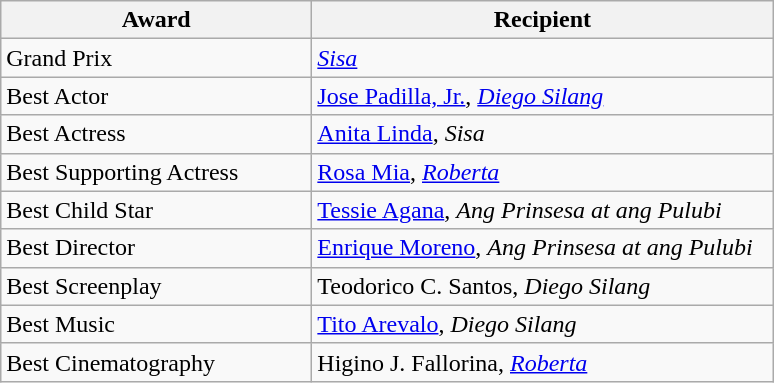<table class="wikitable">
<tr>
<th width=200px>Award</th>
<th width=300px>Recipient</th>
</tr>
<tr>
<td>Grand Prix</td>
<td><em><a href='#'>Sisa</a></em></td>
</tr>
<tr>
<td>Best Actor</td>
<td><a href='#'>Jose Padilla, Jr.</a>, <em><a href='#'>Diego Silang</a></em></td>
</tr>
<tr>
<td>Best Actress</td>
<td><a href='#'>Anita Linda</a>, <em>Sisa</em></td>
</tr>
<tr>
<td>Best Supporting Actress</td>
<td><a href='#'>Rosa Mia</a>, <em><a href='#'>Roberta</a></em></td>
</tr>
<tr>
<td>Best Child Star</td>
<td><a href='#'>Tessie Agana</a>, <em>Ang Prinsesa at ang Pulubi</em></td>
</tr>
<tr>
<td>Best Director</td>
<td><a href='#'>Enrique Moreno</a>, <em>Ang Prinsesa at ang Pulubi</em></td>
</tr>
<tr>
<td>Best Screenplay</td>
<td>Teodorico C. Santos, <em>Diego Silang</em></td>
</tr>
<tr>
<td>Best Music</td>
<td><a href='#'>Tito Arevalo</a>, <em>Diego Silang</em></td>
</tr>
<tr>
<td>Best Cinematography</td>
<td>Higino J. Fallorina, <em><a href='#'>Roberta</a></em></td>
</tr>
</table>
